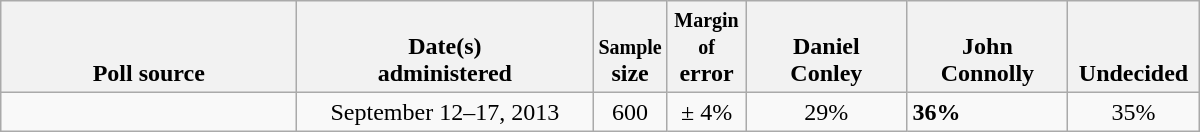<table class="wikitable">
<tr valign= bottom>
<th style="width:190px;">Poll source</th>
<th style="width:190px;">Date(s)<br>administered</th>
<th style="width:20px;"><small>Sample</small><br>size</th>
<th style="width:45px;"><small>Margin of</small><br>error</th>
<th style="width:100px;">Daniel<br>Conley</th>
<th style="width:100px;">John<br>Connolly</th>
<th style="width:80px;">Undecided</th>
</tr>
<tr>
<td></td>
<td align=center>September 12–17, 2013</td>
<td align=center>600</td>
<td align=center>± 4%</td>
<td align=center>29%</td>
<td><strong>36%</strong></td>
<td align=center>35%</td>
</tr>
</table>
